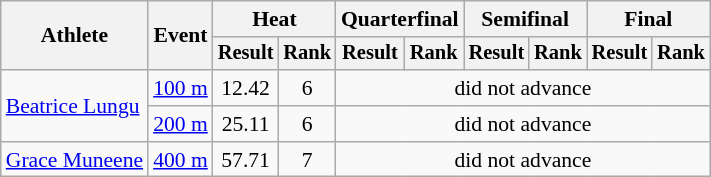<table class="wikitable" style="font-size:90%">
<tr>
<th rowspan="2">Athlete</th>
<th rowspan="2">Event</th>
<th colspan="2">Heat</th>
<th colspan="2">Quarterfinal</th>
<th colspan="2">Semifinal</th>
<th colspan="2">Final</th>
</tr>
<tr style="font-size:95%">
<th>Result</th>
<th>Rank</th>
<th>Result</th>
<th>Rank</th>
<th>Result</th>
<th>Rank</th>
<th>Result</th>
<th>Rank</th>
</tr>
<tr align=center>
<td style="text-align:left;" rowspan="2"><a href='#'>Beatrice Lungu</a></td>
<td align=left><a href='#'>100 m</a></td>
<td>12.42</td>
<td>6</td>
<td colspan=6>did not advance</td>
</tr>
<tr align=center>
<td align=left><a href='#'>200 m</a></td>
<td>25.11</td>
<td>6</td>
<td colspan=6>did not advance</td>
</tr>
<tr align=center>
<td align=left><a href='#'>Grace Muneene</a></td>
<td align=left><a href='#'>400 m</a></td>
<td>57.71</td>
<td>7</td>
<td colspan=6>did not advance</td>
</tr>
</table>
